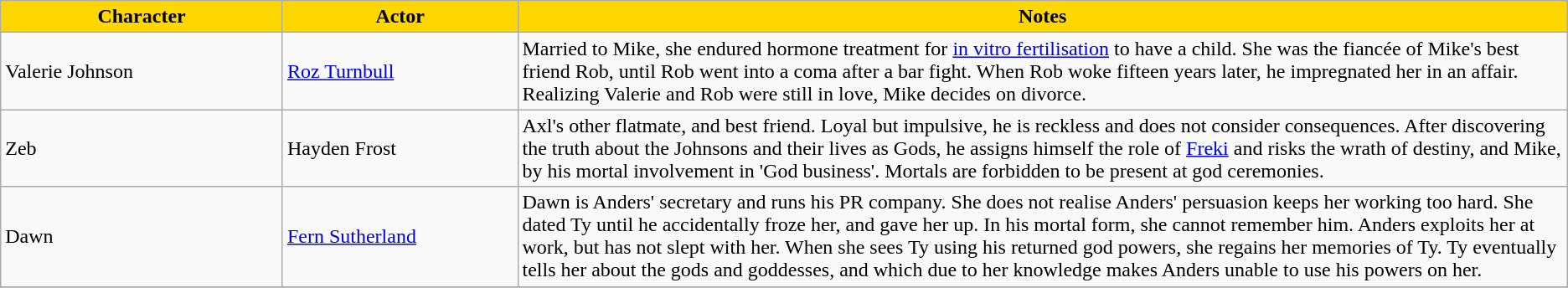<table class="wikitable">
<tr>
<th style="background-color:gold;" width=18%>Character</th>
<th style="background-color:gold;" width=15%>Actor</th>
<th style="background-color:gold;">Notes</th>
</tr>
<tr>
<td>Valerie Johnson</td>
<td><a href='#'>Roz Turnbull</a></td>
<td>Married to Mike, she endured hormone treatment for <a href='#'>in vitro fertilisation</a> to have a child. She was the fiancée of Mike's best friend Rob, until Rob went into a coma after a bar fight. When Rob woke fifteen years later, he impregnated her in an affair. Realizing Valerie and Rob were still in love, Mike decides on divorce.</td>
</tr>
<tr>
<td>Zeb</td>
<td>Hayden Frost</td>
<td>Axl's other flatmate, and best friend. Loyal but impulsive, he is reckless and does not consider consequences. After discovering the truth about the Johnsons and their lives as Gods, he assigns himself the role of <a href='#'>Freki</a> and risks the wrath of destiny, and Mike, by his mortal involvement in 'God business'. Mortals are forbidden to be present at god ceremonies.</td>
</tr>
<tr>
<td>Dawn</td>
<td><a href='#'>Fern Sutherland</a></td>
<td>Dawn is Anders' secretary and runs his PR company. She does not realise Anders' persuasion keeps her working too hard. She dated Ty until he accidentally froze her, and gave her up. In his mortal form, she cannot remember him. Anders exploits her at work, but has not slept with her. When she sees Ty using his returned god powers, she regains her memories of Ty. Ty eventually tells her about the gods and goddesses, and which due to her knowledge makes Anders unable to use his powers on her.</td>
</tr>
<tr>
</tr>
</table>
